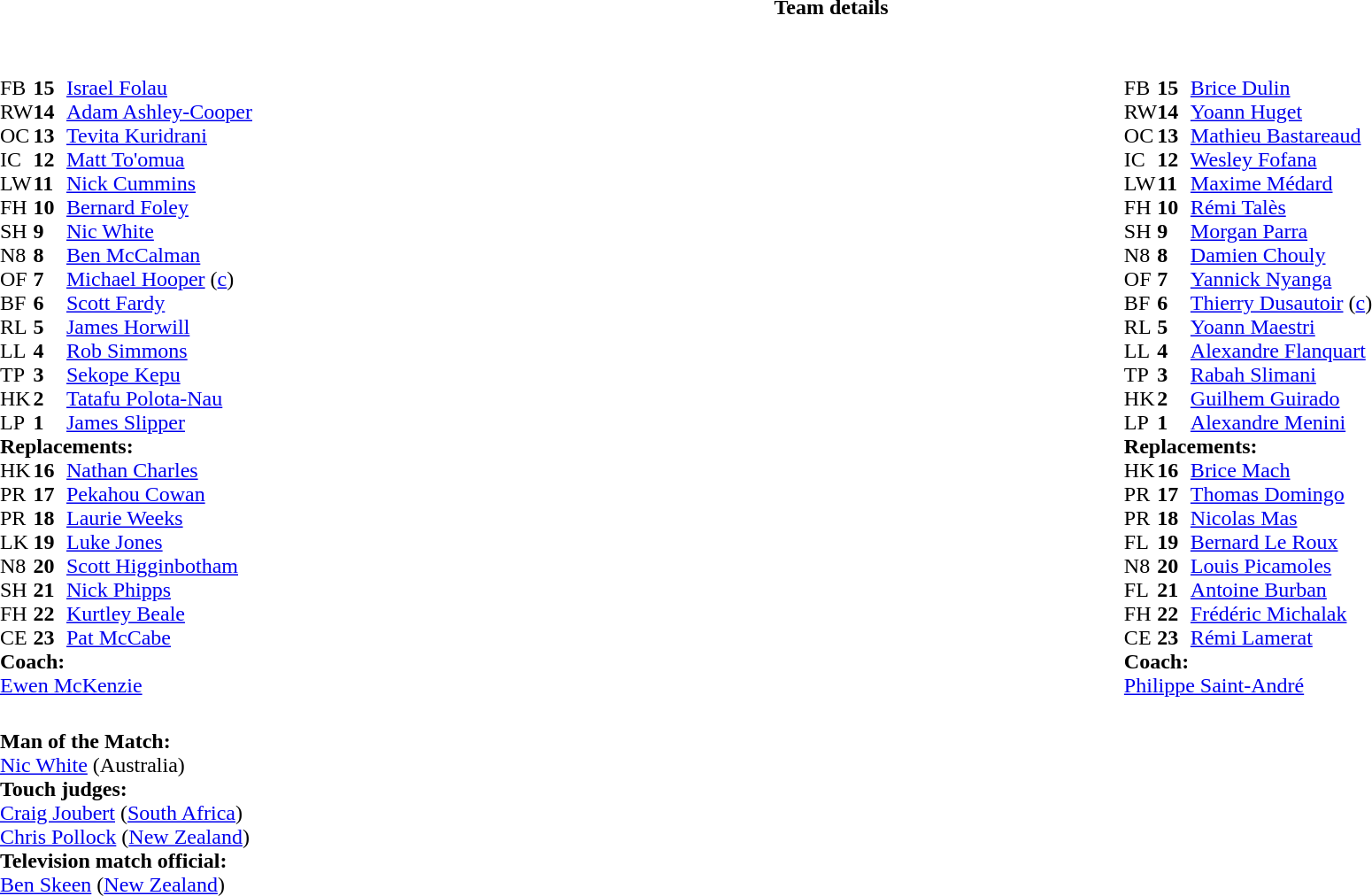<table border="0" width="100%" class="collapsible collapsed">
<tr>
<th>Team details</th>
</tr>
<tr>
<td><br><table style="width:100%;">
<tr>
<td style="vertical-align:top; width:50%"><br><table cellspacing="0" cellpadding="0">
<tr>
<th width="25"></th>
<th width="25"></th>
</tr>
<tr>
<td>FB</td>
<td><strong>15</strong></td>
<td><a href='#'>Israel Folau</a></td>
</tr>
<tr>
<td>RW</td>
<td><strong>14</strong></td>
<td><a href='#'>Adam Ashley-Cooper</a></td>
</tr>
<tr>
<td>OC</td>
<td><strong>13</strong></td>
<td><a href='#'>Tevita Kuridrani</a></td>
<td></td>
<td></td>
</tr>
<tr>
<td>IC</td>
<td><strong>12</strong></td>
<td><a href='#'>Matt To'omua</a></td>
</tr>
<tr>
<td>LW</td>
<td><strong>11</strong></td>
<td><a href='#'>Nick Cummins</a></td>
</tr>
<tr>
<td>FH</td>
<td><strong>10</strong></td>
<td><a href='#'>Bernard Foley</a></td>
<td></td>
<td></td>
</tr>
<tr>
<td>SH</td>
<td><strong>9</strong></td>
<td><a href='#'>Nic White</a></td>
<td></td>
<td></td>
</tr>
<tr>
<td>N8</td>
<td><strong>8</strong></td>
<td><a href='#'>Ben McCalman</a></td>
</tr>
<tr>
<td>OF</td>
<td><strong>7</strong></td>
<td><a href='#'>Michael Hooper</a> (<a href='#'>c</a>)</td>
</tr>
<tr>
<td>BF</td>
<td><strong>6</strong></td>
<td><a href='#'>Scott Fardy</a></td>
<td></td>
<td></td>
</tr>
<tr>
<td>RL</td>
<td><strong>5</strong></td>
<td><a href='#'>James Horwill</a></td>
<td></td>
<td></td>
</tr>
<tr>
<td>LL</td>
<td><strong>4</strong></td>
<td><a href='#'>Rob Simmons</a></td>
</tr>
<tr>
<td>TP</td>
<td><strong>3</strong></td>
<td><a href='#'>Sekope Kepu</a></td>
<td></td>
<td></td>
</tr>
<tr>
<td>HK</td>
<td><strong>2</strong></td>
<td><a href='#'>Tatafu Polota-Nau</a></td>
<td></td>
<td></td>
</tr>
<tr>
<td>LP</td>
<td><strong>1</strong></td>
<td><a href='#'>James Slipper</a></td>
<td></td>
<td></td>
</tr>
<tr>
<td colspan=3><strong>Replacements:</strong></td>
</tr>
<tr>
<td>HK</td>
<td><strong>16</strong></td>
<td><a href='#'>Nathan Charles</a></td>
<td></td>
<td></td>
</tr>
<tr>
<td>PR</td>
<td><strong>17</strong></td>
<td><a href='#'>Pekahou Cowan</a></td>
<td></td>
<td></td>
</tr>
<tr>
<td>PR</td>
<td><strong>18</strong></td>
<td><a href='#'>Laurie Weeks</a></td>
<td></td>
<td></td>
</tr>
<tr>
<td>LK</td>
<td><strong>19</strong></td>
<td><a href='#'>Luke Jones</a></td>
<td></td>
<td></td>
</tr>
<tr>
<td>N8</td>
<td><strong>20</strong></td>
<td><a href='#'>Scott Higginbotham</a></td>
<td></td>
<td></td>
</tr>
<tr>
<td>SH</td>
<td><strong>21</strong></td>
<td><a href='#'>Nick Phipps</a></td>
<td></td>
<td></td>
</tr>
<tr>
<td>FH</td>
<td><strong>22</strong></td>
<td><a href='#'>Kurtley Beale</a></td>
<td></td>
<td></td>
</tr>
<tr>
<td>CE</td>
<td><strong>23</strong></td>
<td><a href='#'>Pat McCabe</a></td>
<td></td>
<td></td>
</tr>
<tr>
<td colspan=3><strong>Coach:</strong></td>
</tr>
<tr>
<td colspan="4"> <a href='#'>Ewen McKenzie</a></td>
</tr>
</table>
</td>
<td style="vertical-align:top; width:50%"><br><table cellspacing="0" cellpadding="0" style="margin:auto">
<tr>
<th width="25"></th>
<th width="25"></th>
</tr>
<tr>
<td>FB</td>
<td><strong>15</strong></td>
<td><a href='#'>Brice Dulin</a></td>
</tr>
<tr>
<td>RW</td>
<td><strong>14</strong></td>
<td><a href='#'>Yoann Huget</a></td>
</tr>
<tr>
<td>OC</td>
<td><strong>13</strong></td>
<td><a href='#'>Mathieu Bastareaud</a></td>
</tr>
<tr>
<td>IC</td>
<td><strong>12</strong></td>
<td><a href='#'>Wesley Fofana</a></td>
</tr>
<tr>
<td>LW</td>
<td><strong>11</strong></td>
<td><a href='#'>Maxime Médard</a></td>
<td></td>
<td></td>
</tr>
<tr>
<td>FH</td>
<td><strong>10</strong></td>
<td><a href='#'>Rémi Talès</a></td>
</tr>
<tr>
<td>SH</td>
<td><strong>9</strong></td>
<td><a href='#'>Morgan Parra</a></td>
<td></td>
<td></td>
</tr>
<tr>
<td>N8</td>
<td><strong>8</strong></td>
<td><a href='#'>Damien Chouly</a></td>
</tr>
<tr>
<td>OF</td>
<td><strong>7</strong></td>
<td><a href='#'>Yannick Nyanga</a></td>
<td></td>
<td></td>
</tr>
<tr>
<td>BF</td>
<td><strong>6</strong></td>
<td><a href='#'>Thierry Dusautoir</a> (<a href='#'>c</a>)</td>
<td></td>
<td></td>
</tr>
<tr>
<td>RL</td>
<td><strong>5</strong></td>
<td><a href='#'>Yoann Maestri</a></td>
</tr>
<tr>
<td>LL</td>
<td><strong>4</strong></td>
<td><a href='#'>Alexandre Flanquart</a></td>
<td></td>
<td></td>
</tr>
<tr>
<td>TP</td>
<td><strong>3</strong></td>
<td><a href='#'>Rabah Slimani</a></td>
<td></td>
<td></td>
</tr>
<tr>
<td>HK</td>
<td><strong>2</strong></td>
<td><a href='#'>Guilhem Guirado</a></td>
<td></td>
<td></td>
</tr>
<tr>
<td>LP</td>
<td><strong>1</strong></td>
<td><a href='#'>Alexandre Menini</a></td>
<td></td>
<td></td>
</tr>
<tr>
<td colspan=3><strong>Replacements:</strong></td>
</tr>
<tr>
<td>HK</td>
<td><strong>16</strong></td>
<td><a href='#'>Brice Mach</a></td>
<td></td>
<td></td>
</tr>
<tr>
<td>PR</td>
<td><strong>17</strong></td>
<td><a href='#'>Thomas Domingo</a></td>
<td></td>
<td></td>
</tr>
<tr>
<td>PR</td>
<td><strong>18</strong></td>
<td><a href='#'>Nicolas Mas</a></td>
<td></td>
<td></td>
</tr>
<tr>
<td>FL</td>
<td><strong>19</strong></td>
<td><a href='#'>Bernard Le Roux</a></td>
<td></td>
<td></td>
</tr>
<tr>
<td>N8</td>
<td><strong>20</strong></td>
<td><a href='#'>Louis Picamoles</a></td>
<td></td>
<td></td>
</tr>
<tr>
<td>FL</td>
<td><strong>21</strong></td>
<td><a href='#'>Antoine Burban</a></td>
<td></td>
<td></td>
</tr>
<tr>
<td>FH</td>
<td><strong>22</strong></td>
<td><a href='#'>Frédéric Michalak</a></td>
<td></td>
<td></td>
</tr>
<tr>
<td>CE</td>
<td><strong>23</strong></td>
<td><a href='#'>Rémi Lamerat</a></td>
<td></td>
<td></td>
</tr>
<tr>
<td colspan=3><strong>Coach:</strong></td>
</tr>
<tr>
<td colspan="4"> <a href='#'>Philippe Saint-André</a></td>
</tr>
</table>
</td>
</tr>
</table>
<table style="width:100%">
<tr>
<td><br><strong>Man of the Match:</strong>
<br><a href='#'>Nic White</a> (Australia)<br><strong>Touch judges:</strong>
<br><a href='#'>Craig Joubert</a> (<a href='#'>South Africa</a>)
<br><a href='#'>Chris Pollock</a> (<a href='#'>New Zealand</a>)
<br><strong>Television match official:</strong>
<br><a href='#'>Ben Skeen</a> (<a href='#'>New Zealand</a>)</td>
</tr>
</table>
</td>
</tr>
</table>
